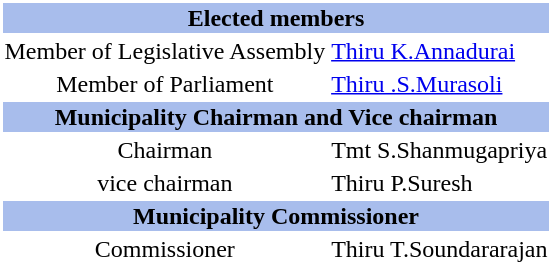<table class="toccolours" style="clear:right; float:right; background:#ffffff; margin: 0 0 0.5em 1em; width:220">
<tr>
<th style="background:#A8BDEC" align="center" colspan="2"><strong>Elected members</strong></th>
</tr>
<tr>
<td style="text-align:center;">Member of Legislative Assembly</td>
<td><a href='#'>Thiru K.Annadurai</a></td>
</tr>
<tr>
<td style="text-align:center;">Member of Parliament</td>
<td><a href='#'>Thiru .S.Murasoli</a></td>
</tr>
<tr>
<th style="background:#A8BDEC" align="center" colspan="2"><strong>Municipality Chairman and Vice chairman</strong></th>
</tr>
<tr>
<td style="text-align:center;">Chairman</td>
<td>Tmt S.Shanmugapriya</td>
</tr>
<tr>
<td style="text-align:center;">vice chairman</td>
<td>Thiru P.Suresh</td>
</tr>
<tr>
<th style="background:#A8BDEC" align="center" colspan="2"><strong>Municipality Commissioner</strong></th>
</tr>
<tr>
<td style="text-align:center;">Commissioner</td>
<td>Thiru T.Soundararajan</td>
</tr>
<tr>
</tr>
</table>
